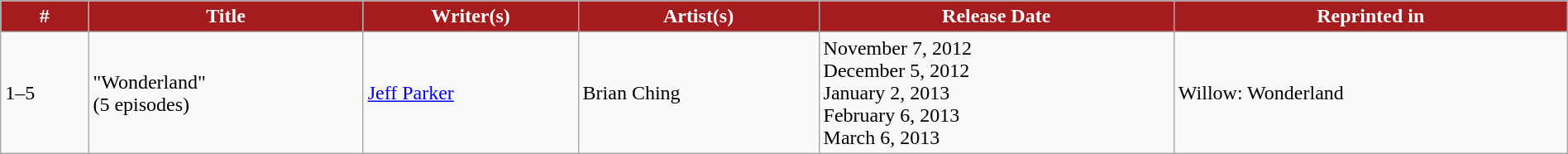<table style="width: 100%;" class="wikitable">
<tr>
<th style="background: #A41C1E; color: white;">#</th>
<th style="background: #A41C1E; color: white;">Title</th>
<th style="background: #A41C1E; color: white;">Writer(s)</th>
<th style="background: #A41C1E; color: white;">Artist(s)</th>
<th style="background: #A41C1E; color: white;">Release Date</th>
<th style="background: #A41C1E; color: white;">Reprinted in</th>
</tr>
<tr>
<td>1–5</td>
<td>"Wonderland"<br>(5 episodes)</td>
<td><a href='#'>Jeff Parker</a></td>
<td>Brian Ching</td>
<td>November 7, 2012<br>December 5, 2012<br>January 2, 2013<br>February 6, 2013<br>March 6, 2013</td>
<td>Willow: Wonderland</td>
</tr>
</table>
